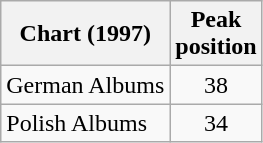<table class="wikitable">
<tr>
<th align="left">Chart (1997)</th>
<th align="center">Peak<br>position</th>
</tr>
<tr>
<td align="left">German Albums</td>
<td align="center">38</td>
</tr>
<tr>
<td align="left">Polish Albums</td>
<td align="center">34</td>
</tr>
</table>
